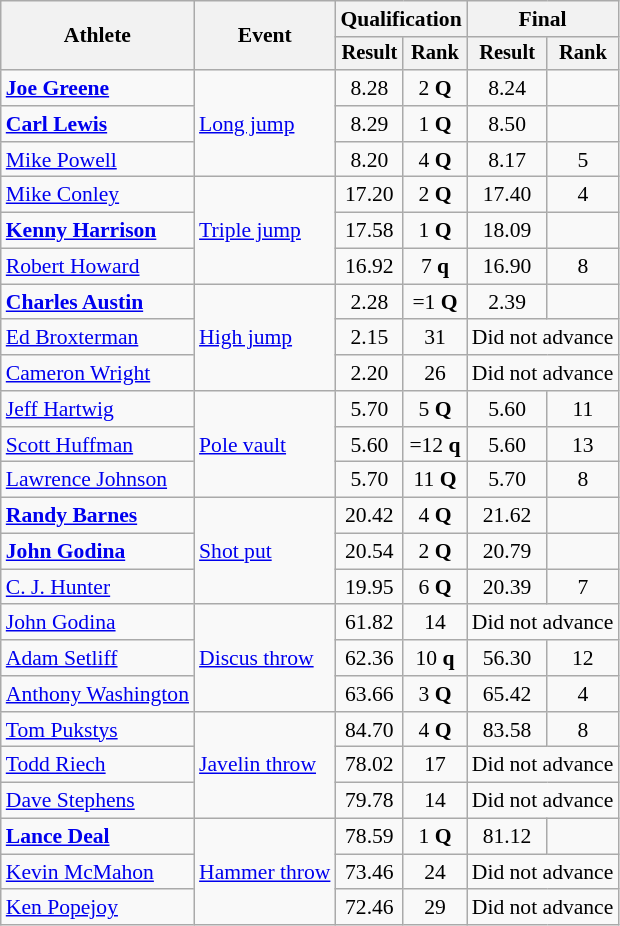<table class=wikitable style=font-size:90%;text-align:center>
<tr>
<th rowspan=2>Athlete</th>
<th rowspan=2>Event</th>
<th colspan=2>Qualification</th>
<th colspan=2>Final</th>
</tr>
<tr style=font-size:95%>
<th>Result</th>
<th>Rank</th>
<th>Result</th>
<th>Rank</th>
</tr>
<tr>
<td align=left><strong><a href='#'>Joe Greene</a></strong></td>
<td align=left rowspan=3><a href='#'>Long jump</a></td>
<td>8.28</td>
<td>2 <strong>Q</strong></td>
<td>8.24</td>
<td></td>
</tr>
<tr>
<td align=left><strong><a href='#'>Carl Lewis</a></strong></td>
<td>8.29</td>
<td>1 <strong>Q</strong></td>
<td>8.50</td>
<td></td>
</tr>
<tr>
<td align=left><a href='#'>Mike Powell</a></td>
<td>8.20</td>
<td>4 <strong>Q</strong></td>
<td>8.17</td>
<td>5</td>
</tr>
<tr>
<td align=left><a href='#'>Mike Conley</a></td>
<td align=left rowspan=3><a href='#'>Triple jump</a></td>
<td>17.20</td>
<td>2 <strong>Q</strong></td>
<td>17.40</td>
<td>4</td>
</tr>
<tr>
<td align=left><strong><a href='#'>Kenny Harrison</a></strong></td>
<td>17.58</td>
<td>1 <strong>Q</strong></td>
<td>18.09 </td>
<td></td>
</tr>
<tr>
<td align=left><a href='#'>Robert Howard</a></td>
<td>16.92</td>
<td>7 <strong>q</strong></td>
<td>16.90</td>
<td>8</td>
</tr>
<tr>
<td align=left><strong><a href='#'>Charles Austin</a></strong></td>
<td align=left rowspan=3><a href='#'>High jump</a></td>
<td>2.28</td>
<td>=1 <strong>Q</strong></td>
<td>2.39 </td>
<td></td>
</tr>
<tr>
<td align=left><a href='#'>Ed Broxterman</a></td>
<td>2.15</td>
<td>31</td>
<td colspan=2>Did not advance</td>
</tr>
<tr>
<td align=left><a href='#'>Cameron Wright</a></td>
<td>2.20</td>
<td>26</td>
<td colspan=2>Did not advance</td>
</tr>
<tr>
<td align=left><a href='#'>Jeff Hartwig</a></td>
<td align=left rowspan=3><a href='#'>Pole vault</a></td>
<td>5.70</td>
<td>5 <strong>Q</strong></td>
<td>5.60</td>
<td>11</td>
</tr>
<tr>
<td align=left><a href='#'>Scott Huffman</a></td>
<td>5.60</td>
<td>=12 <strong>q</strong></td>
<td>5.60</td>
<td>13</td>
</tr>
<tr>
<td align=left><a href='#'>Lawrence Johnson</a></td>
<td>5.70</td>
<td>11 <strong>Q</strong></td>
<td>5.70</td>
<td>8</td>
</tr>
<tr>
<td align=left><strong><a href='#'>Randy Barnes</a></strong></td>
<td align=left rowspan=3><a href='#'>Shot put</a></td>
<td>20.42</td>
<td>4 <strong>Q</strong></td>
<td>21.62</td>
<td></td>
</tr>
<tr>
<td align=left><strong><a href='#'>John Godina</a></strong></td>
<td>20.54</td>
<td>2 <strong>Q</strong></td>
<td>20.79</td>
<td></td>
</tr>
<tr>
<td align=left><a href='#'>C. J. Hunter</a></td>
<td>19.95</td>
<td>6 <strong>Q</strong></td>
<td>20.39</td>
<td>7</td>
</tr>
<tr>
<td align=left><a href='#'>John Godina</a></td>
<td align=left rowspan=3><a href='#'>Discus throw</a></td>
<td>61.82</td>
<td>14</td>
<td colspan=2>Did not advance</td>
</tr>
<tr>
<td align=left><a href='#'>Adam Setliff</a></td>
<td>62.36</td>
<td>10 <strong>q</strong></td>
<td>56.30</td>
<td>12</td>
</tr>
<tr>
<td align=left><a href='#'>Anthony Washington</a></td>
<td>63.66</td>
<td>3 <strong>Q</strong></td>
<td>65.42</td>
<td>4</td>
</tr>
<tr>
<td align=left><a href='#'>Tom Pukstys</a></td>
<td align=left rowspan=3><a href='#'>Javelin throw</a></td>
<td>84.70</td>
<td>4 <strong>Q</strong></td>
<td>83.58</td>
<td>8</td>
</tr>
<tr>
<td align=left><a href='#'>Todd Riech</a></td>
<td>78.02</td>
<td>17</td>
<td colspan=2>Did not advance</td>
</tr>
<tr>
<td align=left><a href='#'>Dave Stephens</a></td>
<td>79.78</td>
<td>14</td>
<td colspan=2>Did not advance</td>
</tr>
<tr>
<td align=left><strong><a href='#'>Lance Deal</a></strong></td>
<td align=left rowspan=3><a href='#'>Hammer throw</a></td>
<td>78.59</td>
<td>1 <strong>Q</strong></td>
<td>81.12</td>
<td></td>
</tr>
<tr>
<td align=left><a href='#'>Kevin McMahon</a></td>
<td>73.46</td>
<td>24</td>
<td colspan=2>Did not advance</td>
</tr>
<tr>
<td align=left><a href='#'>Ken Popejoy</a></td>
<td>72.46</td>
<td>29</td>
<td colspan=2>Did not advance</td>
</tr>
</table>
